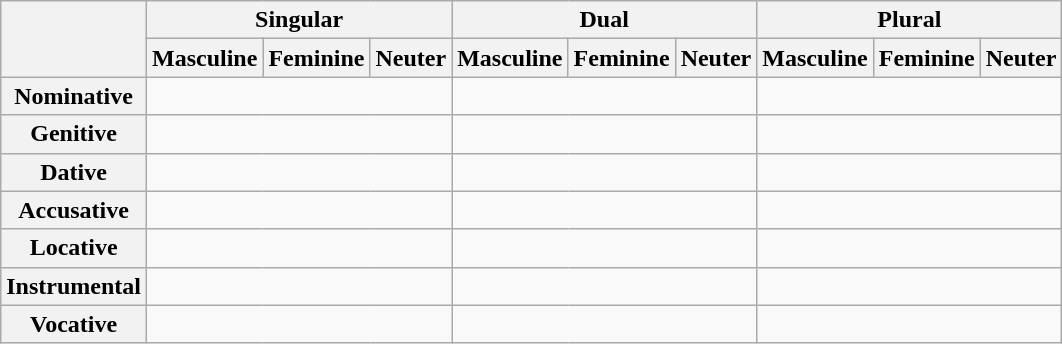<table class="wikitable">
<tr>
<th rowspan="2"></th>
<th colspan="3">Singular</th>
<th colspan="3">Dual</th>
<th colspan="3">Plural</th>
</tr>
<tr>
<th>Masculine</th>
<th>Feminine</th>
<th>Neuter</th>
<th>Masculine</th>
<th>Feminine</th>
<th>Neuter</th>
<th>Masculine</th>
<th>Feminine</th>
<th>Neuter</th>
</tr>
<tr>
<th>Nominative</th>
<td colspan="3"></td>
<td colspan="3"></td>
<td colspan="3"></td>
</tr>
<tr>
<th>Genitive</th>
<td colspan="3"></td>
<td colspan="3"></td>
<td colspan="3"></td>
</tr>
<tr>
<th>Dative</th>
<td colspan="3"></td>
<td colspan="3"></td>
<td colspan="3"></td>
</tr>
<tr>
<th>Accusative</th>
<td colspan="3"></td>
<td colspan="3"></td>
<td colspan="3"></td>
</tr>
<tr>
<th>Locative</th>
<td colspan="3"></td>
<td colspan="3"></td>
<td colspan="3"></td>
</tr>
<tr>
<th>Instrumental</th>
<td colspan="3"></td>
<td colspan="3"></td>
<td colspan="3"></td>
</tr>
<tr>
<th>Vocative</th>
<td colspan="3"></td>
<td colspan="3"></td>
<td colspan="3"></td>
</tr>
</table>
